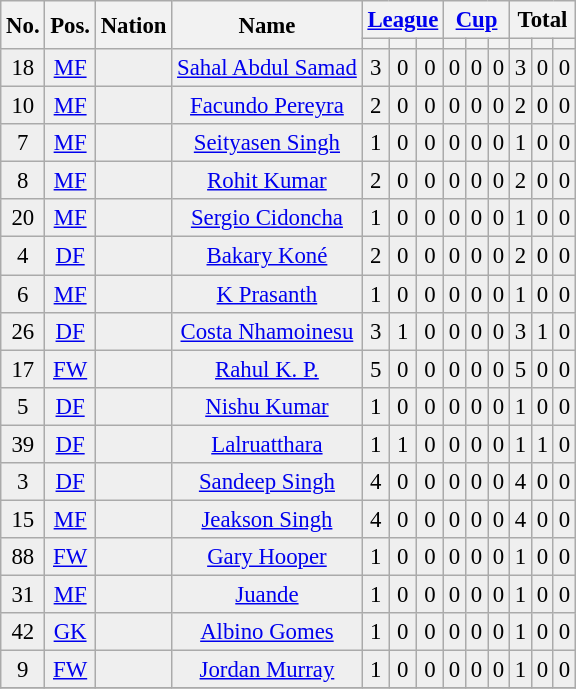<table class="wikitable sortable" style="font-size: 95%; text-align: center;">
<tr>
<th rowspan=2>No.</th>
<th rowspan=2>Pos.</th>
<th rowspan=2>Nation</th>
<th rowspan=2>Name</th>
<th colspan=3><a href='#'>League</a></th>
<th colspan=3><a href='#'>Cup</a></th>
<th colspan=3>Total</th>
</tr>
<tr>
<th></th>
<th></th>
<th></th>
<th></th>
<th></th>
<th></th>
<th></th>
<th></th>
<th></th>
</tr>
<tr bgcolor="#efefef">
<td>18</td>
<td><a href='#'>MF</a></td>
<td></td>
<td><a href='#'>Sahal Abdul Samad</a></td>
<td>3</td>
<td>0</td>
<td>0</td>
<td>0</td>
<td>0</td>
<td>0</td>
<td>3</td>
<td>0</td>
<td>0</td>
</tr>
<tr bgcolor="#efefef">
<td>10</td>
<td><a href='#'>MF</a></td>
<td></td>
<td><a href='#'>Facundo Pereyra</a></td>
<td>2</td>
<td>0</td>
<td>0</td>
<td>0</td>
<td>0</td>
<td>0</td>
<td>2</td>
<td>0</td>
<td>0</td>
</tr>
<tr bgcolor="#efefef">
<td>7</td>
<td><a href='#'>MF</a></td>
<td></td>
<td><a href='#'>Seityasen Singh</a></td>
<td>1</td>
<td>0</td>
<td>0</td>
<td>0</td>
<td>0</td>
<td>0</td>
<td>1</td>
<td>0</td>
<td>0</td>
</tr>
<tr bgcolor="#efefef">
<td>8</td>
<td><a href='#'>MF</a></td>
<td></td>
<td><a href='#'>Rohit Kumar</a></td>
<td>2</td>
<td>0</td>
<td>0</td>
<td>0</td>
<td>0</td>
<td>0</td>
<td>2</td>
<td>0</td>
<td>0</td>
</tr>
<tr bgcolor="#efefef">
<td>20</td>
<td><a href='#'>MF</a></td>
<td></td>
<td><a href='#'>Sergio Cidoncha</a></td>
<td>1</td>
<td>0</td>
<td>0</td>
<td>0</td>
<td>0</td>
<td>0</td>
<td>1</td>
<td>0</td>
<td>0</td>
</tr>
<tr bgcolor="#efefef">
<td>4</td>
<td><a href='#'>DF</a></td>
<td></td>
<td><a href='#'>Bakary Koné</a></td>
<td>2</td>
<td>0</td>
<td>0</td>
<td>0</td>
<td>0</td>
<td>0</td>
<td>2</td>
<td>0</td>
<td>0</td>
</tr>
<tr bgcolor="#efefef">
<td>6</td>
<td><a href='#'>MF</a></td>
<td></td>
<td><a href='#'>K Prasanth</a></td>
<td>1</td>
<td>0</td>
<td>0</td>
<td>0</td>
<td>0</td>
<td>0</td>
<td>1</td>
<td>0</td>
<td>0</td>
</tr>
<tr bgcolor="#efefef">
<td>26</td>
<td><a href='#'>DF</a></td>
<td></td>
<td><a href='#'>Costa Nhamoinesu</a></td>
<td>3</td>
<td>1</td>
<td>0</td>
<td>0</td>
<td>0</td>
<td>0</td>
<td>3</td>
<td>1</td>
<td>0</td>
</tr>
<tr bgcolor="#efefef">
<td>17</td>
<td><a href='#'>FW</a></td>
<td></td>
<td><a href='#'>Rahul K. P.</a></td>
<td>5</td>
<td>0</td>
<td>0</td>
<td>0</td>
<td>0</td>
<td>0</td>
<td>5</td>
<td>0</td>
<td>0</td>
</tr>
<tr bgcolor="#efefef">
<td>5</td>
<td><a href='#'>DF</a></td>
<td></td>
<td><a href='#'>Nishu Kumar</a></td>
<td>1</td>
<td>0</td>
<td>0</td>
<td>0</td>
<td>0</td>
<td>0</td>
<td>1</td>
<td>0</td>
<td>0</td>
</tr>
<tr bgcolor="#efefef">
<td>39</td>
<td><a href='#'>DF</a></td>
<td></td>
<td><a href='#'>Lalruatthara </a></td>
<td>1</td>
<td>1</td>
<td>0</td>
<td>0</td>
<td>0</td>
<td>0</td>
<td>1</td>
<td>1</td>
<td>0</td>
</tr>
<tr bgcolor="#efefef">
<td>3</td>
<td><a href='#'>DF</a></td>
<td></td>
<td><a href='#'>Sandeep Singh</a></td>
<td>4</td>
<td>0</td>
<td>0</td>
<td>0</td>
<td>0</td>
<td>0</td>
<td>4</td>
<td>0</td>
<td>0</td>
</tr>
<tr bgcolor="#efefef">
<td>15</td>
<td><a href='#'>MF</a></td>
<td></td>
<td><a href='#'>Jeakson Singh</a></td>
<td>4</td>
<td>0</td>
<td>0</td>
<td>0</td>
<td>0</td>
<td>0</td>
<td>4</td>
<td>0</td>
<td>0</td>
</tr>
<tr bgcolor="#efefef">
<td>88</td>
<td><a href='#'>FW</a></td>
<td></td>
<td><a href='#'>Gary Hooper</a></td>
<td>1</td>
<td>0</td>
<td>0</td>
<td>0</td>
<td>0</td>
<td>0</td>
<td>1</td>
<td>0</td>
<td>0</td>
</tr>
<tr bgcolor="#efefef">
<td>31</td>
<td><a href='#'>MF</a></td>
<td></td>
<td><a href='#'>Juande</a></td>
<td>1</td>
<td>0</td>
<td>0</td>
<td>0</td>
<td>0</td>
<td>0</td>
<td>1</td>
<td>0</td>
<td>0</td>
</tr>
<tr bgcolor="#efefef">
<td>42</td>
<td><a href='#'>GK</a></td>
<td></td>
<td><a href='#'>Albino Gomes</a></td>
<td>1</td>
<td>0</td>
<td>0</td>
<td>0</td>
<td>0</td>
<td>0</td>
<td>1</td>
<td>0</td>
<td>0</td>
</tr>
<tr bgcolor="#efefef">
<td>9</td>
<td><a href='#'>FW</a></td>
<td></td>
<td><a href='#'>Jordan Murray</a></td>
<td>1</td>
<td>0</td>
<td>0</td>
<td>0</td>
<td>0</td>
<td>0</td>
<td>1</td>
<td>0</td>
<td>0</td>
</tr>
<tr bgcolor="#efefef">
</tr>
</table>
